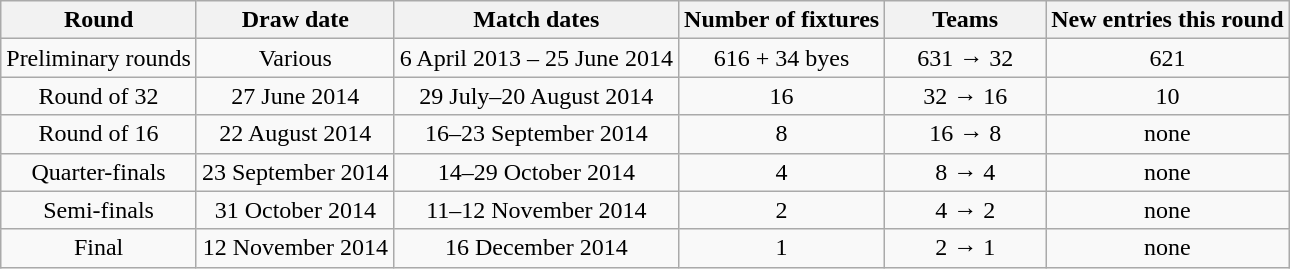<table class="wikitable" style="text-align:center">
<tr>
<th>Round</th>
<th>Draw date</th>
<th>Match dates</th>
<th>Number of fixtures</th>
<th style="width:100px;">Teams</th>
<th>New entries this round</th>
</tr>
<tr>
<td>Preliminary rounds</td>
<td>Various</td>
<td>6 April 2013 – 25 June 2014</td>
<td>616 + 34 byes</td>
<td>631 → 32</td>
<td>621</td>
</tr>
<tr>
<td>Round of 32</td>
<td>27 June 2014</td>
<td>29 July–20 August 2014</td>
<td>16</td>
<td>32 → 16</td>
<td>10</td>
</tr>
<tr>
<td>Round of 16</td>
<td>22 August 2014</td>
<td>16–23 September 2014</td>
<td>8</td>
<td>16 → 8</td>
<td>none</td>
</tr>
<tr>
<td>Quarter-finals</td>
<td>23 September 2014</td>
<td>14–29 October 2014</td>
<td>4</td>
<td>8 → 4</td>
<td>none</td>
</tr>
<tr>
<td>Semi-finals</td>
<td>31 October 2014</td>
<td>11–12 November 2014</td>
<td>2</td>
<td>4 → 2</td>
<td>none</td>
</tr>
<tr>
<td>Final</td>
<td>12 November 2014</td>
<td>16 December 2014</td>
<td>1</td>
<td>2 → 1</td>
<td>none</td>
</tr>
</table>
